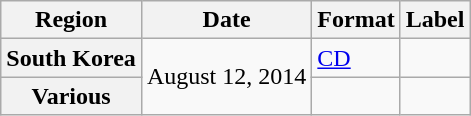<table class="wikitable plainrowheaders">
<tr>
<th scope="col">Region</th>
<th scope="col">Date</th>
<th scope="col">Format</th>
<th scope="col">Label</th>
</tr>
<tr>
<th scope="row">South Korea</th>
<td rowspan="2">August 12, 2014</td>
<td><a href='#'>CD</a></td>
<td></td>
</tr>
<tr>
<th scope="row">Various</th>
<td></td>
<td></td>
</tr>
</table>
